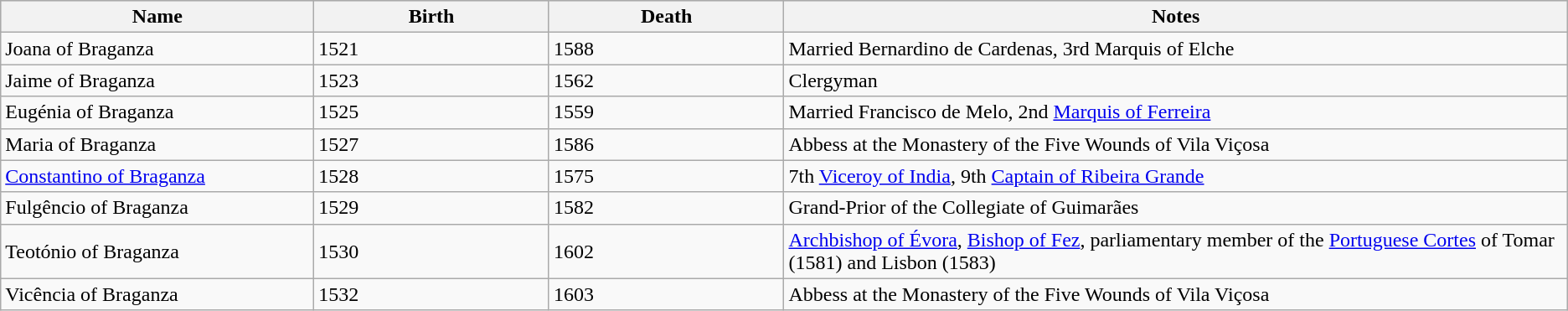<table class="wikitable">
<tr style="background:#ccc;">
<th style="width:20%;">Name</th>
<th style="width:15%;">Birth</th>
<th style="width:15%;">Death</th>
<th style="width:50%;">Notes</th>
</tr>
<tr>
<td>Joana of Braganza</td>
<td>1521</td>
<td>1588</td>
<td>Married Bernardino de Cardenas, 3rd Marquis of Elche</td>
</tr>
<tr>
<td>Jaime of Braganza</td>
<td>1523</td>
<td>1562</td>
<td>Clergyman</td>
</tr>
<tr>
<td>Eugénia of Braganza</td>
<td>1525</td>
<td>1559</td>
<td>Married Francisco de Melo, 2nd <a href='#'>Marquis of Ferreira</a></td>
</tr>
<tr>
<td>Maria of Braganza</td>
<td>1527</td>
<td>1586</td>
<td>Abbess at the Monastery of the Five Wounds of Vila Viçosa</td>
</tr>
<tr>
<td><a href='#'>Constantino of Braganza</a></td>
<td>1528</td>
<td>1575</td>
<td>7th <a href='#'>Viceroy of India</a>, 9th <a href='#'>Captain of Ribeira Grande</a></td>
</tr>
<tr>
<td>Fulgêncio of Braganza</td>
<td>1529</td>
<td>1582</td>
<td>Grand-Prior of the Collegiate of Guimarães</td>
</tr>
<tr>
<td>Teotónio of Braganza</td>
<td>1530</td>
<td>1602</td>
<td><a href='#'>Archbishop of Évora</a>, <a href='#'>Bishop of Fez</a>, parliamentary member of the <a href='#'>Portuguese Cortes</a> of Tomar (1581) and Lisbon (1583)</td>
</tr>
<tr>
<td>Vicência of Braganza</td>
<td>1532</td>
<td>1603</td>
<td>Abbess at the Monastery of the Five Wounds of Vila Viçosa</td>
</tr>
</table>
